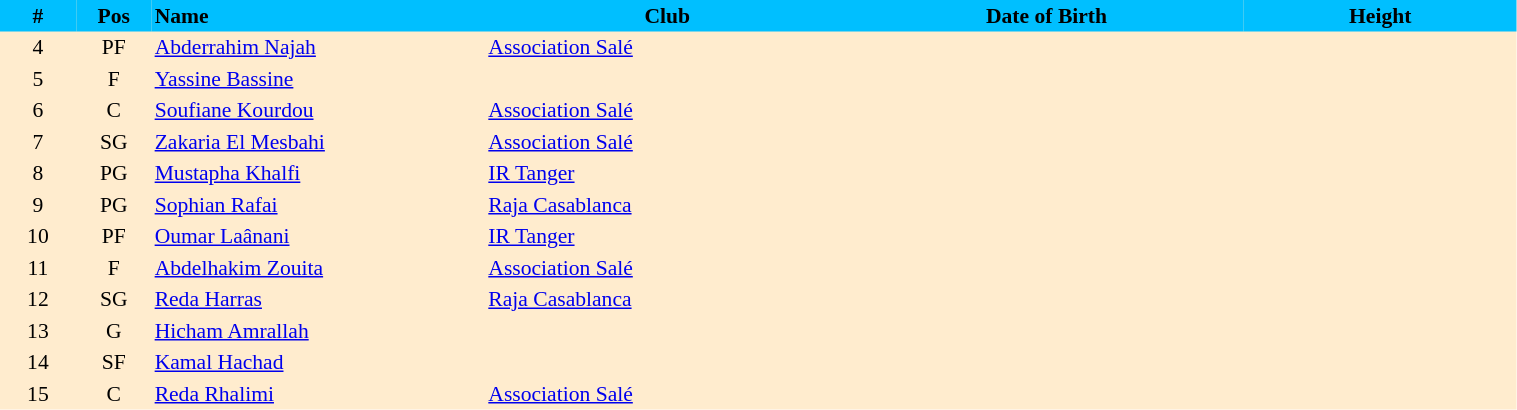<table border=0 cellpadding=2 cellspacing=0  |- bgcolor=#FFECCE style="text-align:center; font-size:90%;" width=80%>
<tr bgcolor=#00BFFF>
<th width=5%>#</th>
<th width=5%>Pos</th>
<th width=22% align=left>Name</th>
<th width=24%>Club</th>
<th width=26%>Date of Birth</th>
<th width=18%>Height</th>
</tr>
<tr>
<td>4</td>
<td>PF</td>
<td align=left><a href='#'>Abderrahim Najah</a></td>
<td align=left> <a href='#'>Association Salé</a></td>
<td align=left></td>
<td></td>
</tr>
<tr>
<td>5</td>
<td>F</td>
<td align=left><a href='#'>Yassine Bassine</a></td>
<td align=left></td>
<td align=left></td>
<td></td>
</tr>
<tr>
<td>6</td>
<td>C</td>
<td align=left><a href='#'>Soufiane Kourdou</a></td>
<td align=left> <a href='#'>Association Salé</a></td>
<td align=left></td>
<td></td>
</tr>
<tr>
<td>7</td>
<td>SG</td>
<td align=left><a href='#'>Zakaria El Mesbahi</a></td>
<td align=left> <a href='#'>Association Salé</a></td>
<td align=left></td>
<td></td>
</tr>
<tr>
<td>8</td>
<td>PG</td>
<td align=left><a href='#'>Mustapha Khalfi</a></td>
<td align=left> <a href='#'>IR Tanger</a></td>
<td align=left></td>
<td></td>
</tr>
<tr>
<td>9</td>
<td>PG</td>
<td align=left><a href='#'>Sophian Rafai</a></td>
<td align=left> <a href='#'>Raja Casablanca</a></td>
<td align=left></td>
<td></td>
</tr>
<tr>
<td>10</td>
<td>PF</td>
<td align=left><a href='#'>Oumar Laânani</a></td>
<td align=left> <a href='#'>IR Tanger</a></td>
<td align=left></td>
<td></td>
</tr>
<tr>
<td>11</td>
<td>F</td>
<td align=left><a href='#'>Abdelhakim Zouita</a></td>
<td align=left> <a href='#'>Association Salé</a></td>
<td align=left></td>
<td></td>
</tr>
<tr>
<td>12</td>
<td>SG</td>
<td align=left><a href='#'>Reda Harras</a></td>
<td align=left> <a href='#'>Raja Casablanca</a></td>
<td align=left></td>
<td></td>
</tr>
<tr>
<td>13</td>
<td>G</td>
<td align=left><a href='#'>Hicham Amrallah</a></td>
<td align=left></td>
<td align=left></td>
<td></td>
</tr>
<tr>
<td>14</td>
<td>SF</td>
<td align=left><a href='#'>Kamal Hachad</a></td>
<td align=left></td>
<td align=left></td>
<td></td>
</tr>
<tr>
<td>15</td>
<td>C</td>
<td align=left><a href='#'>Reda Rhalimi</a></td>
<td align=left> <a href='#'>Association Salé</a></td>
<td align=left></td>
<td></td>
</tr>
</table>
